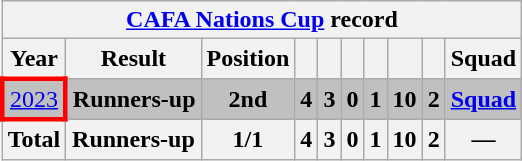<table class="wikitable" style="text-align: center">
<tr>
<th colspan=10><a href='#'>CAFA Nations Cup</a> record</th>
</tr>
<tr>
<th>Year</th>
<th>Result</th>
<th>Position</th>
<th></th>
<th></th>
<th></th>
<th></th>
<th></th>
<th></th>
<th>Squad</th>
</tr>
<tr bgcolor=silver>
<td style="border:3px solid red;">  <a href='#'>2023</a></td>
<td><strong>Runners-up</strong></td>
<td><strong>2nd</strong></td>
<td><strong>4</strong></td>
<td><strong>3</strong></td>
<td><strong>0</strong></td>
<td><strong>1</strong></td>
<td><strong>10</strong></td>
<td><strong>2</strong></td>
<td><strong><a href='#'>Squad</a></strong></td>
</tr>
<tr>
<th>Total</th>
<th>Runners-up</th>
<th>1/1</th>
<th>4</th>
<th>3</th>
<th>0</th>
<th>1</th>
<th>10</th>
<th>2</th>
<th>—</th>
</tr>
</table>
